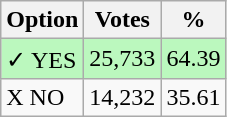<table class="wikitable">
<tr>
<th>Option</th>
<th>Votes</th>
<th>%</th>
</tr>
<tr>
<td style=background:#bbf8be>✓ YES</td>
<td style=background:#bbf8be>25,733</td>
<td style=background:#bbf8be>64.39</td>
</tr>
<tr>
<td>X NO</td>
<td>14,232</td>
<td>35.61</td>
</tr>
</table>
